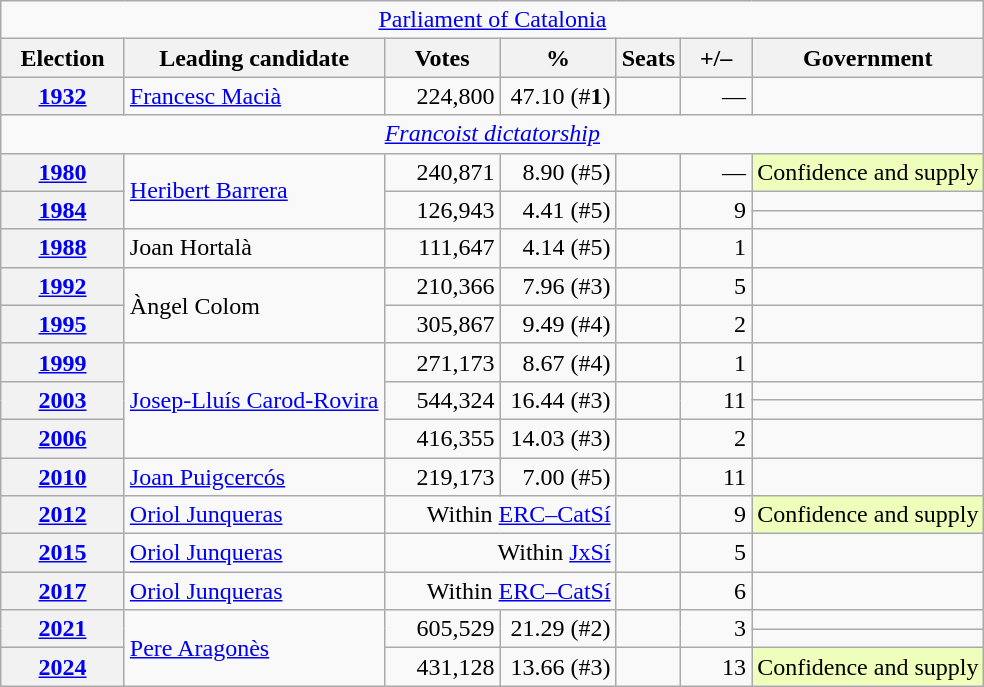<table class="wikitable" style="text-align:right;">
<tr>
<td colspan="7" align="center"><a href='#'>Parliament of Catalonia</a></td>
</tr>
<tr>
<th width="75">Election</th>
<th>Leading candidate</th>
<th width="70">Votes</th>
<th width="70">%</th>
<th>Seats</th>
<th width="40">+/–</th>
<th>Government</th>
</tr>
<tr>
<th><a href='#'>1932</a></th>
<td align="left"><a href='#'>Francesc Macià</a></td>
<td>224,800</td>
<td>47.10 (#<strong>1</strong>)</td>
<td></td>
<td>—</td>
<td></td>
</tr>
<tr>
<td colspan="7" align="center"><em><a href='#'>Francoist dictatorship</a></em></td>
</tr>
<tr>
<th><a href='#'>1980</a></th>
<td rowspan="3" align="left"><a href='#'>Heribert Barrera</a></td>
<td>240,871</td>
<td>8.90 (#5)</td>
<td></td>
<td>—</td>
<td style="background:#efb;" align="center">Confidence and supply</td>
</tr>
<tr>
<th rowspan="2"><a href='#'>1984</a></th>
<td rowspan="2">126,943</td>
<td rowspan="2">4.41 (#5)</td>
<td rowspan="2"></td>
<td rowspan="2">9</td>
<td></td>
</tr>
<tr>
<td></td>
</tr>
<tr>
<th><a href='#'>1988</a></th>
<td align="left">Joan Hortalà</td>
<td>111,647</td>
<td>4.14 (#5)</td>
<td></td>
<td>1</td>
<td></td>
</tr>
<tr>
<th><a href='#'>1992</a></th>
<td rowspan="2" align="left">Àngel Colom</td>
<td>210,366</td>
<td>7.96 (#3)</td>
<td></td>
<td>5</td>
<td></td>
</tr>
<tr>
<th><a href='#'>1995</a></th>
<td>305,867</td>
<td>9.49 (#4)</td>
<td></td>
<td>2</td>
<td></td>
</tr>
<tr>
<th><a href='#'>1999</a></th>
<td rowspan="4" align="left"><a href='#'>Josep-Lluís Carod-Rovira</a></td>
<td>271,173</td>
<td>8.67 (#4)</td>
<td></td>
<td>1</td>
<td></td>
</tr>
<tr>
<th rowspan="2"><a href='#'>2003</a></th>
<td rowspan="2">544,324</td>
<td rowspan="2">16.44 (#3)</td>
<td rowspan="2"></td>
<td rowspan="2">11</td>
<td></td>
</tr>
<tr>
<td></td>
</tr>
<tr>
<th><a href='#'>2006</a></th>
<td>416,355</td>
<td>14.03 (#3)</td>
<td></td>
<td>2</td>
<td></td>
</tr>
<tr>
<th><a href='#'>2010</a></th>
<td align="left"><a href='#'>Joan Puigcercós</a></td>
<td>219,173</td>
<td>7.00 (#5)</td>
<td></td>
<td>11</td>
<td></td>
</tr>
<tr>
<th><a href='#'>2012</a></th>
<td align="left"><a href='#'>Oriol Junqueras</a></td>
<td colspan="2">Within <a href='#'>ERC–CatSí</a></td>
<td></td>
<td>9</td>
<td style="background:#efb;" align="center">Confidence and supply</td>
</tr>
<tr>
<th><a href='#'>2015</a></th>
<td align="left"><a href='#'>Oriol Junqueras</a></td>
<td colspan="2">Within <a href='#'>JxSí</a></td>
<td></td>
<td>5</td>
<td></td>
</tr>
<tr>
<th><a href='#'>2017</a></th>
<td align="left"><a href='#'>Oriol Junqueras</a></td>
<td colspan="2">Within <a href='#'>ERC–CatSí</a></td>
<td></td>
<td>6</td>
<td></td>
</tr>
<tr>
<th rowspan="2"><a href='#'>2021</a></th>
<td rowspan="3" align="left"><a href='#'>Pere Aragonès</a></td>
<td rowspan="2">605,529</td>
<td rowspan="2">21.29 (#2)</td>
<td rowspan="2"></td>
<td rowspan="2">3</td>
<td></td>
</tr>
<tr>
<td></td>
</tr>
<tr>
<th><a href='#'>2024</a></th>
<td>431,128</td>
<td>13.66 (#3)</td>
<td></td>
<td>13</td>
<td style="background:#efb;" align="center">Confidence and supply</td>
</tr>
</table>
